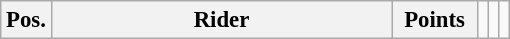<table class="wikitable" style="font-size: 95%">
<tr valign=top >
<th width=20px  valign=middle>Pos.</th>
<th width=220px valign=middle>Rider</th>
<th width=50px  valign=middle>Points</th>
<td></td>
<td></td>
<td><br>





















</td>
</tr>
</table>
